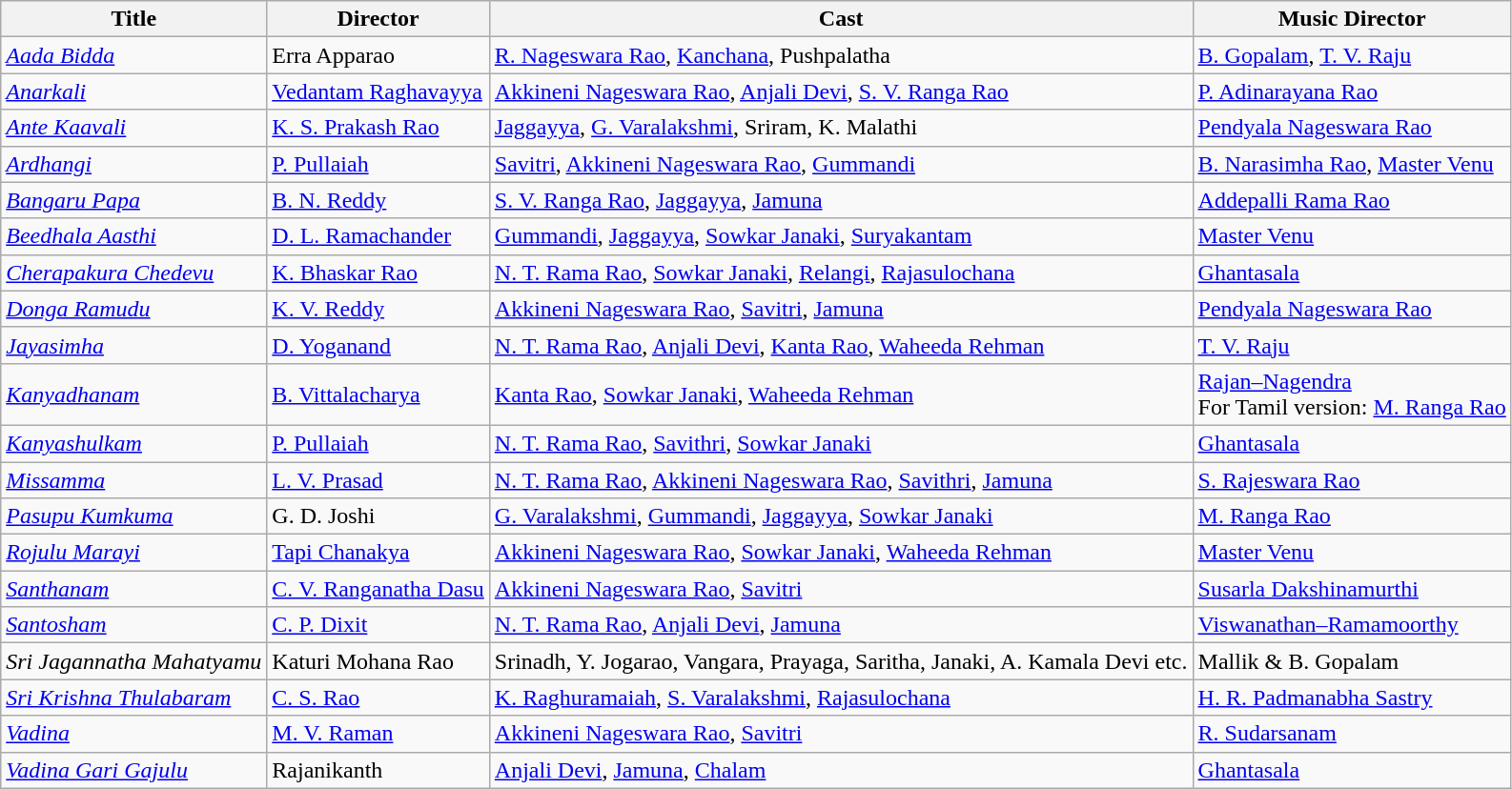<table class="wikitable">
<tr>
<th>Title</th>
<th>Director</th>
<th>Cast</th>
<th>Music Director</th>
</tr>
<tr>
<td><em><a href='#'>Aada Bidda</a></em></td>
<td>Erra Apparao</td>
<td><a href='#'>R. Nageswara Rao</a>, <a href='#'>Kanchana</a>, Pushpalatha</td>
<td><a href='#'>B. Gopalam</a>, <a href='#'>T. V. Raju</a></td>
</tr>
<tr>
<td><em><a href='#'>Anarkali</a></em></td>
<td><a href='#'>Vedantam Raghavayya</a></td>
<td><a href='#'>Akkineni Nageswara Rao</a>, <a href='#'>Anjali Devi</a>, <a href='#'>S. V. Ranga Rao</a></td>
<td><a href='#'>P. Adinarayana Rao</a></td>
</tr>
<tr>
<td><em><a href='#'>Ante Kaavali</a></em></td>
<td><a href='#'>K. S. Prakash Rao</a></td>
<td><a href='#'>Jaggayya</a>, <a href='#'>G. Varalakshmi</a>, Sriram, K. Malathi</td>
<td><a href='#'>Pendyala Nageswara Rao</a></td>
</tr>
<tr>
<td><em><a href='#'>Ardhangi</a></em></td>
<td><a href='#'>P. Pullaiah</a></td>
<td><a href='#'>Savitri</a>, <a href='#'>Akkineni Nageswara Rao</a>, <a href='#'>Gummandi</a></td>
<td><a href='#'>B. Narasimha Rao</a>, <a href='#'>Master Venu</a></td>
</tr>
<tr>
<td><em><a href='#'>Bangaru Papa</a></em></td>
<td><a href='#'>B. N. Reddy</a></td>
<td><a href='#'>S. V. Ranga Rao</a>, <a href='#'>Jaggayya</a>, <a href='#'>Jamuna</a></td>
<td><a href='#'>Addepalli Rama Rao</a></td>
</tr>
<tr>
<td><em><a href='#'>Beedhala Aasthi</a></em></td>
<td><a href='#'>D. L. Ramachander</a></td>
<td><a href='#'>Gummandi</a>, <a href='#'>Jaggayya</a>, <a href='#'>Sowkar Janaki</a>, <a href='#'>Suryakantam</a></td>
<td><a href='#'>Master Venu</a></td>
</tr>
<tr>
<td><em><a href='#'>Cherapakura Chedevu</a></em></td>
<td><a href='#'>K. Bhaskar Rao</a></td>
<td><a href='#'>N. T. Rama Rao</a>, <a href='#'>Sowkar Janaki</a>, <a href='#'>Relangi</a>, <a href='#'>Rajasulochana</a></td>
<td><a href='#'>Ghantasala</a></td>
</tr>
<tr>
<td><em><a href='#'>Donga Ramudu</a></em></td>
<td><a href='#'>K. V. Reddy</a></td>
<td><a href='#'>Akkineni Nageswara Rao</a>, <a href='#'>Savitri</a>, <a href='#'>Jamuna</a></td>
<td><a href='#'>Pendyala Nageswara Rao</a></td>
</tr>
<tr>
<td><em><a href='#'>Jayasimha</a></em></td>
<td><a href='#'>D. Yoganand</a></td>
<td><a href='#'>N. T. Rama Rao</a>, <a href='#'>Anjali Devi</a>, <a href='#'>Kanta Rao</a>, <a href='#'>Waheeda Rehman</a></td>
<td><a href='#'>T. V. Raju</a></td>
</tr>
<tr>
<td><em><a href='#'>Kanyadhanam</a></em></td>
<td><a href='#'>B. Vittalacharya</a></td>
<td><a href='#'>Kanta Rao</a>, <a href='#'>Sowkar Janaki</a>, <a href='#'>Waheeda Rehman</a></td>
<td><a href='#'>Rajan–Nagendra</a><br>For Tamil version: <a href='#'>M. Ranga Rao</a></td>
</tr>
<tr>
<td><em><a href='#'>Kanyashulkam</a></em></td>
<td><a href='#'>P. Pullaiah</a></td>
<td><a href='#'>N. T. Rama Rao</a>, <a href='#'>Savithri</a>, <a href='#'>Sowkar Janaki</a></td>
<td><a href='#'>Ghantasala</a></td>
</tr>
<tr>
<td><em><a href='#'>Missamma</a></em></td>
<td><a href='#'>L. V. Prasad</a></td>
<td><a href='#'>N. T. Rama Rao</a>, <a href='#'>Akkineni Nageswara Rao</a>, <a href='#'>Savithri</a>, <a href='#'>Jamuna</a></td>
<td><a href='#'>S. Rajeswara Rao</a></td>
</tr>
<tr>
<td><em><a href='#'>Pasupu Kumkuma</a></em></td>
<td>G. D. Joshi</td>
<td><a href='#'>G. Varalakshmi</a>, <a href='#'>Gummandi</a>, <a href='#'>Jaggayya</a>, <a href='#'>Sowkar Janaki</a></td>
<td><a href='#'>M. Ranga Rao</a></td>
</tr>
<tr>
<td><em><a href='#'>Rojulu Marayi</a></em></td>
<td><a href='#'>Tapi Chanakya</a></td>
<td><a href='#'>Akkineni Nageswara Rao</a>, <a href='#'>Sowkar Janaki</a>, <a href='#'>Waheeda Rehman</a></td>
<td><a href='#'>Master Venu</a></td>
</tr>
<tr>
<td><em><a href='#'>Santhanam</a></em></td>
<td><a href='#'>C. V. Ranganatha Dasu</a></td>
<td><a href='#'>Akkineni Nageswara Rao</a>, <a href='#'>Savitri</a></td>
<td><a href='#'>Susarla Dakshinamurthi</a></td>
</tr>
<tr>
<td><em><a href='#'>Santosham</a></em></td>
<td><a href='#'>C. P. Dixit</a></td>
<td><a href='#'>N. T. Rama Rao</a>, <a href='#'>Anjali Devi</a>, <a href='#'>Jamuna</a></td>
<td><a href='#'>Viswanathan–Ramamoorthy</a></td>
</tr>
<tr>
<td><em>Sri Jagannatha Mahatyamu</em></td>
<td>Katuri Mohana Rao</td>
<td>Srinadh, Y. Jogarao, Vangara, Prayaga, Saritha, Janaki, A. Kamala Devi etc.</td>
<td>Mallik & B. Gopalam</td>
</tr>
<tr>
<td><em><a href='#'>Sri Krishna Thulabaram</a></em></td>
<td><a href='#'>C. S. Rao</a></td>
<td><a href='#'>K. Raghuramaiah</a>, <a href='#'>S. Varalakshmi</a>, <a href='#'>Rajasulochana</a></td>
<td><a href='#'>H. R. Padmanabha Sastry</a></td>
</tr>
<tr>
<td><em><a href='#'>Vadina</a></em></td>
<td><a href='#'>M. V. Raman</a></td>
<td><a href='#'>Akkineni Nageswara Rao</a>, <a href='#'>Savitri</a></td>
<td><a href='#'>R. Sudarsanam</a></td>
</tr>
<tr>
<td><em><a href='#'>Vadina Gari Gajulu</a></em></td>
<td>Rajanikanth</td>
<td><a href='#'>Anjali Devi</a>, <a href='#'>Jamuna</a>, <a href='#'>Chalam</a></td>
<td><a href='#'>Ghantasala</a></td>
</tr>
</table>
